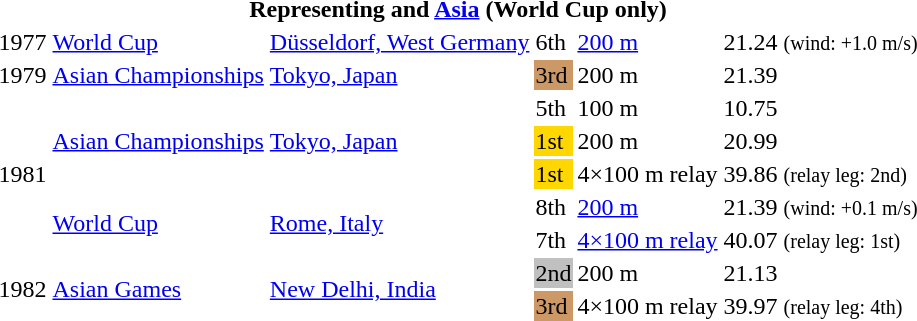<table>
<tr>
<th colspan="6">Representing  and  <a href='#'>Asia</a> (World Cup only)</th>
</tr>
<tr>
<td>1977</td>
<td><a href='#'>World Cup</a></td>
<td><a href='#'>Düsseldorf, West Germany</a></td>
<td>6th</td>
<td><a href='#'>200 m</a></td>
<td>21.24 <small>(wind: +1.0 m/s)</small></td>
</tr>
<tr>
<td>1979</td>
<td><a href='#'>Asian Championships</a></td>
<td><a href='#'>Tokyo, Japan</a></td>
<td bgcolor=cc9966>3rd</td>
<td>200 m</td>
<td>21.39</td>
</tr>
<tr>
<td rowspan=5>1981</td>
<td rowspan=3><a href='#'>Asian Championships</a></td>
<td rowspan=3><a href='#'>Tokyo, Japan</a></td>
<td>5th</td>
<td>100 m</td>
<td>10.75</td>
</tr>
<tr>
<td bgcolor="gold">1st</td>
<td>200 m</td>
<td>20.99</td>
</tr>
<tr>
<td bgcolor="gold">1st</td>
<td>4×100 m relay</td>
<td>39.86 <small>(relay leg: 2nd)</small></td>
</tr>
<tr>
<td rowspan=2><a href='#'>World Cup</a></td>
<td rowspan=2><a href='#'>Rome, Italy</a></td>
<td>8th</td>
<td><a href='#'>200 m</a></td>
<td>21.39 <small>(wind: +0.1 m/s)</small></td>
</tr>
<tr>
<td>7th</td>
<td><a href='#'>4×100 m relay</a></td>
<td>40.07 <small>(relay leg: 1st)</small></td>
</tr>
<tr>
<td rowspan=2>1982</td>
<td rowspan=2><a href='#'>Asian Games</a></td>
<td rowspan=2><a href='#'>New Delhi, India</a></td>
<td bgcolor="silver">2nd</td>
<td>200 m</td>
<td>21.13</td>
</tr>
<tr>
<td bgcolor=cc9966>3rd</td>
<td>4×100 m relay</td>
<td>39.97 <small>(relay leg: 4th)</small></td>
</tr>
<tr>
</tr>
</table>
